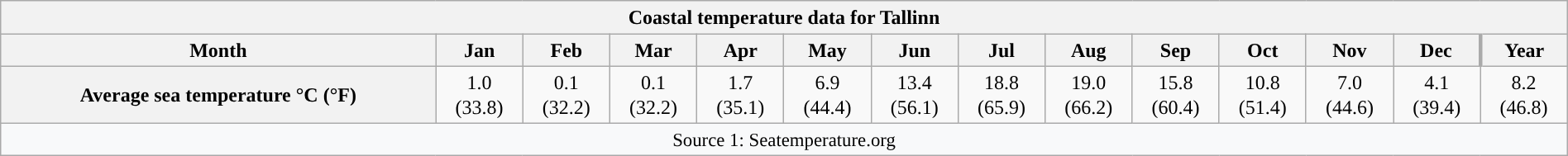<table style="width:100%;text-align:center;line-height:1.2em;margin-left:auto;margin-right:auto" class="wikitable mw-collapsible">
<tr>
<th Colspan=14>Coastal temperature data for Tallinn</th>
</tr>
<tr>
<th>Month</th>
<th>Jan</th>
<th>Feb</th>
<th>Mar</th>
<th>Apr</th>
<th>May</th>
<th>Jun</th>
<th>Jul</th>
<th>Aug</th>
<th>Sep</th>
<th>Oct</th>
<th>Nov</th>
<th>Dec</th>
<th style="border-left-width:medium">Year</th>
</tr>
<tr>
<th>Average sea temperature °C (°F)</th>
<td>1.0<br>(33.8)</td>
<td>0.1<br>(32.2)</td>
<td>0.1<br>(32.2)</td>
<td>1.7<br>(35.1)</td>
<td>6.9<br>(44.4)</td>
<td>13.4<br>(56.1)</td>
<td>18.8<br>(65.9)</td>
<td>19.0<br>(66.2)</td>
<td>15.8<br>(60.4)</td>
<td>10.8<br>(51.4)</td>
<td>7.0<br>(44.6)</td>
<td>4.1<br>(39.4)</td>
<td>8.2<br>(46.8)</td>
</tr>
<tr>
<th Colspan=14 style="background:#f8f9fa;font-weight:normal;font-size:95%;">Source 1: Seatemperature.org</th>
</tr>
</table>
